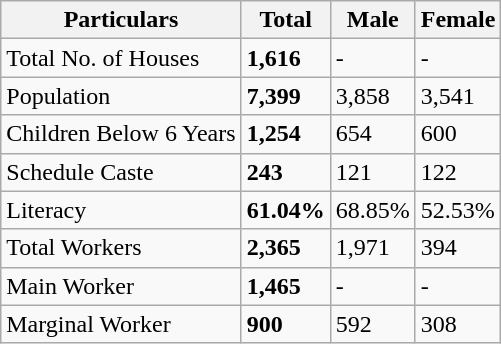<table class="wikitable">
<tr>
<th>Particulars</th>
<th>Total</th>
<th>Male</th>
<th>Female</th>
</tr>
<tr>
<td>Total No. of Houses</td>
<td><strong>1,616</strong></td>
<td>-</td>
<td>-</td>
</tr>
<tr>
<td>Population</td>
<td><strong>7,399</strong></td>
<td>3,858</td>
<td>3,541</td>
</tr>
<tr>
<td>Children Below 6 Years</td>
<td><strong>1,254</strong></td>
<td>654</td>
<td>600</td>
</tr>
<tr>
<td>Schedule Caste</td>
<td><strong>243</strong></td>
<td>121</td>
<td>122</td>
</tr>
<tr>
<td>Literacy</td>
<td><strong>61.04%</strong></td>
<td>68.85%</td>
<td>52.53%</td>
</tr>
<tr>
<td>Total Workers</td>
<td><strong>2,365</strong></td>
<td>1,971</td>
<td>394</td>
</tr>
<tr>
<td>Main Worker</td>
<td><strong>1,465</strong></td>
<td>-</td>
<td>-</td>
</tr>
<tr>
<td>Marginal Worker</td>
<td><strong>900</strong></td>
<td>592</td>
<td>308</td>
</tr>
</table>
